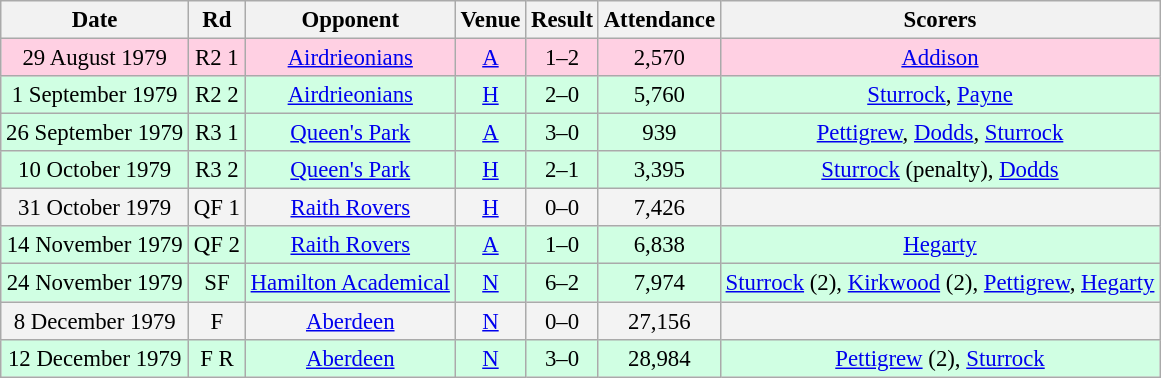<table class="wikitable sortable" style="font-size:95%; text-align:center">
<tr>
<th>Date</th>
<th>Rd</th>
<th>Opponent</th>
<th>Venue</th>
<th>Result</th>
<th>Attendance</th>
<th>Scorers</th>
</tr>
<tr bgcolor = "#ffd0e3">
<td>29 August 1979</td>
<td>R2 1</td>
<td><a href='#'>Airdrieonians</a></td>
<td><a href='#'>A</a></td>
<td>1–2</td>
<td>2,570</td>
<td><a href='#'>Addison</a></td>
</tr>
<tr bgcolor = "#d0ffe3">
<td>1 September 1979</td>
<td>R2 2</td>
<td><a href='#'>Airdrieonians</a></td>
<td><a href='#'>H</a></td>
<td>2–0</td>
<td>5,760</td>
<td><a href='#'>Sturrock</a>, <a href='#'>Payne</a></td>
</tr>
<tr bgcolor = "#d0ffe3">
<td>26 September 1979</td>
<td>R3 1</td>
<td><a href='#'>Queen's Park</a></td>
<td><a href='#'>A</a></td>
<td>3–0</td>
<td>939</td>
<td><a href='#'>Pettigrew</a>, <a href='#'>Dodds</a>, <a href='#'>Sturrock</a></td>
</tr>
<tr bgcolor = "#d0ffe3">
<td>10 October 1979</td>
<td>R3 2</td>
<td><a href='#'>Queen's Park</a></td>
<td><a href='#'>H</a></td>
<td>2–1</td>
<td>3,395</td>
<td><a href='#'>Sturrock</a> (penalty), <a href='#'>Dodds</a></td>
</tr>
<tr bgcolor = "#f3f3f3">
<td>31 October 1979</td>
<td>QF 1</td>
<td><a href='#'>Raith Rovers</a></td>
<td><a href='#'>H</a></td>
<td>0–0</td>
<td>7,426</td>
<td></td>
</tr>
<tr bgcolor = "#d0ffe3">
<td>14 November 1979</td>
<td>QF 2</td>
<td><a href='#'>Raith Rovers</a></td>
<td><a href='#'>A</a></td>
<td>1–0</td>
<td>6,838</td>
<td><a href='#'>Hegarty</a></td>
</tr>
<tr bgcolor = "#d0ffe3">
<td>24 November 1979</td>
<td>SF</td>
<td><a href='#'>Hamilton Academical</a></td>
<td><a href='#'>N</a></td>
<td>6–2</td>
<td>7,974</td>
<td><a href='#'>Sturrock</a> (2), <a href='#'>Kirkwood</a> (2), <a href='#'>Pettigrew</a>, <a href='#'>Hegarty</a></td>
</tr>
<tr bgcolor = "#f3f3f3">
<td>8 December 1979</td>
<td>F</td>
<td><a href='#'>Aberdeen</a></td>
<td><a href='#'>N</a></td>
<td>0–0</td>
<td>27,156</td>
<td></td>
</tr>
<tr bgcolor = "#d0ffe3">
<td>12 December 1979</td>
<td>F R</td>
<td><a href='#'>Aberdeen</a></td>
<td><a href='#'>N</a></td>
<td>3–0</td>
<td>28,984</td>
<td><a href='#'>Pettigrew</a> (2), <a href='#'>Sturrock</a></td>
</tr>
</table>
